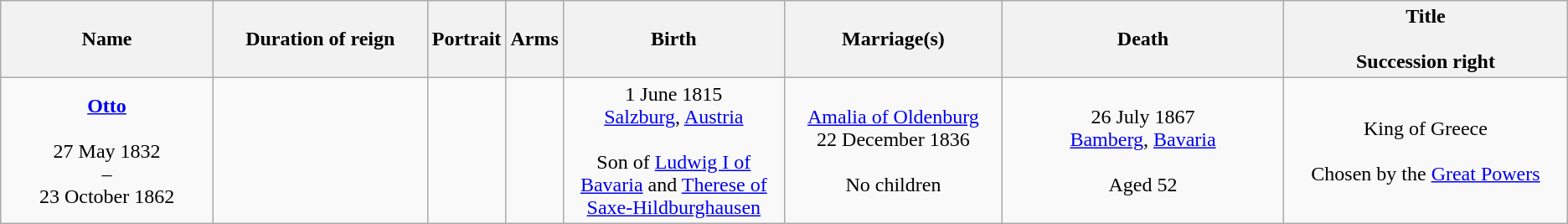<table style="text-align: center" class="wikitable sortable">
<tr>
<th style="width:15%">Name<br></th>
<th style="width:15%">Duration of reign</th>
<th style="width:105px" class="unsortable">Portrait</th>
<th style="width:105px" class="unsortable">Arms</th>
<th style="width:15%" class="unsortable">Birth<br></th>
<th style="width:15%" class="unsortable">Marriage(s)<br></th>
<th style="width:20%" class="unsortable">Death</th>
<th style="width:40%" class="unsortable">Title<br><br>Succession right</th>
</tr>
<tr>
<td><strong><a href='#'>Otto</a></strong><br><br>27 May 1832<br>–<br>23 October 1862</td>
<td></td>
<td></td>
<td></td>
<td>1 June 1815<br><a href='#'>Salzburg</a>, <a href='#'>Austria</a><br><br>Son of <a href='#'>Ludwig I of Bavaria</a> and <a href='#'>Therese of Saxe-Hildburghausen</a></td>
<td><a href='#'>Amalia of Oldenburg</a><br>22 December 1836<br><br>No children</td>
<td>26 July 1867<br><a href='#'>Bamberg</a>, <a href='#'>Bavaria</a><br><br>Aged 52</td>
<td>King of Greece<br><br>Chosen by the <a href='#'>Great Powers</a></td>
</tr>
</table>
